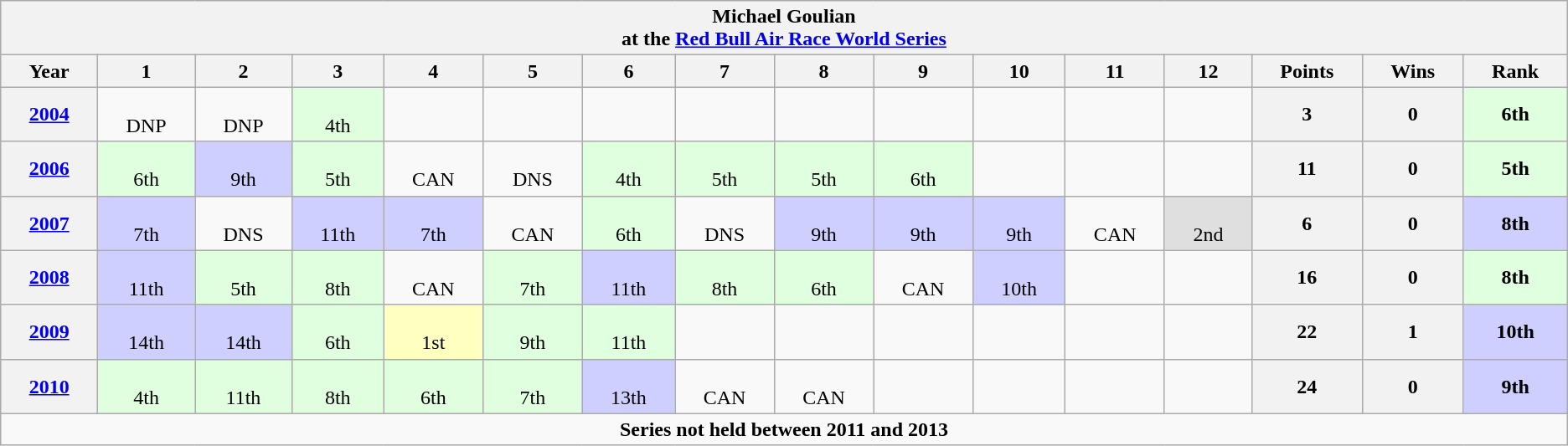<table class="wikitable">
<tr>
<th colspan=16 align=center> Michael Goulian<br>at the <a href='#'>Red Bull Air Race World Series</a></th>
</tr>
<tr>
<th width="2%">Year</th>
<th width="2%">1</th>
<th width="2%">2</th>
<th width="2%">3</th>
<th width="2%">4</th>
<th width="2%">5</th>
<th width="2%">6</th>
<th width="2%">7</th>
<th width="2%">8</th>
<th width="2%">9</th>
<th width="2%">10</th>
<th width="2%">11</th>
<th width="2%">12</th>
<th width="2%">Points</th>
<th width="2%">Wins</th>
<th width="2%">Rank</th>
</tr>
<tr align=center>
<th><a href='#'>2004</a></th>
<td><br>DNP</td>
<td><br>DNP</td>
<td style="background:#dfffdf;"><br>4th</td>
<td></td>
<td></td>
<td></td>
<td></td>
<td></td>
<td></td>
<td></td>
<td></td>
<td></td>
<th>3</th>
<th>0</th>
<td style="background:#dfffdf;"><strong>6th</strong></td>
</tr>
<tr align=center>
<th><a href='#'>2006</a></th>
<td style="background:#dfffdf;"><br>6th</td>
<td style="background:#cfcfff;"><br>9th</td>
<td style="background:#dfffdf;"><br>5th</td>
<td><br>CAN</td>
<td><br>DNS</td>
<td style="background:#dfffdf;"><br>4th</td>
<td style="background:#dfffdf;"><br>5th</td>
<td style="background:#dfffdf;"><br>5th</td>
<td style="background:#dfffdf;"><br>6th</td>
<td></td>
<td></td>
<td></td>
<th>11</th>
<th>0</th>
<td style="background:#dfffdf;"><strong>5th</strong></td>
</tr>
<tr align=center>
<th><a href='#'>2007</a></th>
<td style="background:#cfcfff;"><br>7th</td>
<td><br>DNS</td>
<td style="background:#cfcfff;"><br>11th</td>
<td style="background:#cfcfff;"><br>7th</td>
<td><br>CAN</td>
<td style="background:#dfffdf;"><br>6th</td>
<td><br>DNS</td>
<td style="background:#cfcfff;"><br>9th</td>
<td style="background:#cfcfff;"><br>9th</td>
<td style="background:#cfcfff;"><br>9th</td>
<td><br>CAN</td>
<td style="background:#dfdfdf;"><br>2nd</td>
<th>6</th>
<th>0</th>
<td style="background:#cfcfff;"><strong>8th</strong></td>
</tr>
<tr align=center>
<th><a href='#'>2008</a></th>
<td style="background:#cfcfff;"><br>11th</td>
<td style="background:#dfffdf;"><br>5th</td>
<td style="background:#dfffdf;"><br>8th</td>
<td><br>CAN</td>
<td style="background:#dfffdf;"><br>7th</td>
<td style="background:#cfcfff;"><br>11th</td>
<td style="background:#dfffdf;"><br>8th</td>
<td style="background:#dfffdf;"><br>6th</td>
<td><br>CAN</td>
<td style="background:#cfcfff;"><br>10th</td>
<td></td>
<td></td>
<th>16</th>
<th>0</th>
<td style="background:#dfffdf;"><strong>8th</strong></td>
</tr>
<tr align=center>
<th><a href='#'>2009</a></th>
<td style="background:#cfcfff;"><br>14th</td>
<td style="background:#cfcfff;"><br>14th</td>
<td style="background:#dfffdf;"><br>6th</td>
<td style="background:#ffffbf;"><br>1st</td>
<td style="background:#dfffdf;"><br>9th</td>
<td style="background:#dfffdf;"><br>11th</td>
<td></td>
<td></td>
<td></td>
<td></td>
<td></td>
<td></td>
<th>22</th>
<th>1</th>
<td style="background:#cfcfff;"><strong>10th</strong></td>
</tr>
<tr align=center>
<th><a href='#'>2010</a></th>
<td style="background:#dfffdf;"><br>4th</td>
<td style="background:#dfffdf;"><br>11th</td>
<td style="background:#dfffdf;"><br>8th</td>
<td style="background:#dfffdf;"><br>6th</td>
<td style="background:#dfffdf;"><br>7th</td>
<td style="background:#cfcfff;"><br>13th</td>
<td><br>CAN</td>
<td><br>CAN</td>
<td></td>
<td></td>
<td></td>
<td></td>
<th>24</th>
<th>0</th>
<td style="background:#cfcfff;"><strong>9th</strong></td>
</tr>
<tr align=center>
<td colspan=16><strong>Series not held between 2011 and 2013</strong></td>
</tr>
</table>
